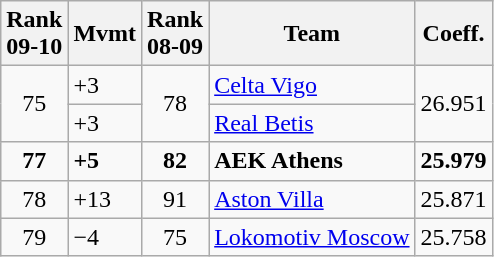<table class="wikitable" style="text-align: center;">
<tr>
<th>Rank<br>09-10</th>
<th>Mvmt</th>
<th>Rank<br>08-09</th>
<th>Team</th>
<th>Coeff.</th>
</tr>
<tr>
<td rowspan=2>75</td>
<td align=left> +3</td>
<td rowspan=2>78</td>
<td align=left> <a href='#'>Celta Vigo</a></td>
<td rowspan=2>26.951</td>
</tr>
<tr>
<td align=left> +3</td>
<td align=left> <a href='#'>Real Betis</a></td>
</tr>
<tr>
<td><strong>77</strong></td>
<td align=left> <strong>+5</strong></td>
<td><strong>82</strong></td>
<td align=left> <strong>AEK Athens</strong></td>
<td><strong>25.979</strong></td>
</tr>
<tr>
<td>78</td>
<td align=left> +13</td>
<td>91</td>
<td align=left> <a href='#'>Aston Villa</a></td>
<td>25.871</td>
</tr>
<tr>
<td>79</td>
<td align=left> −4</td>
<td>75</td>
<td align=left> <a href='#'>Lokomotiv Moscow</a></td>
<td>25.758</td>
</tr>
</table>
